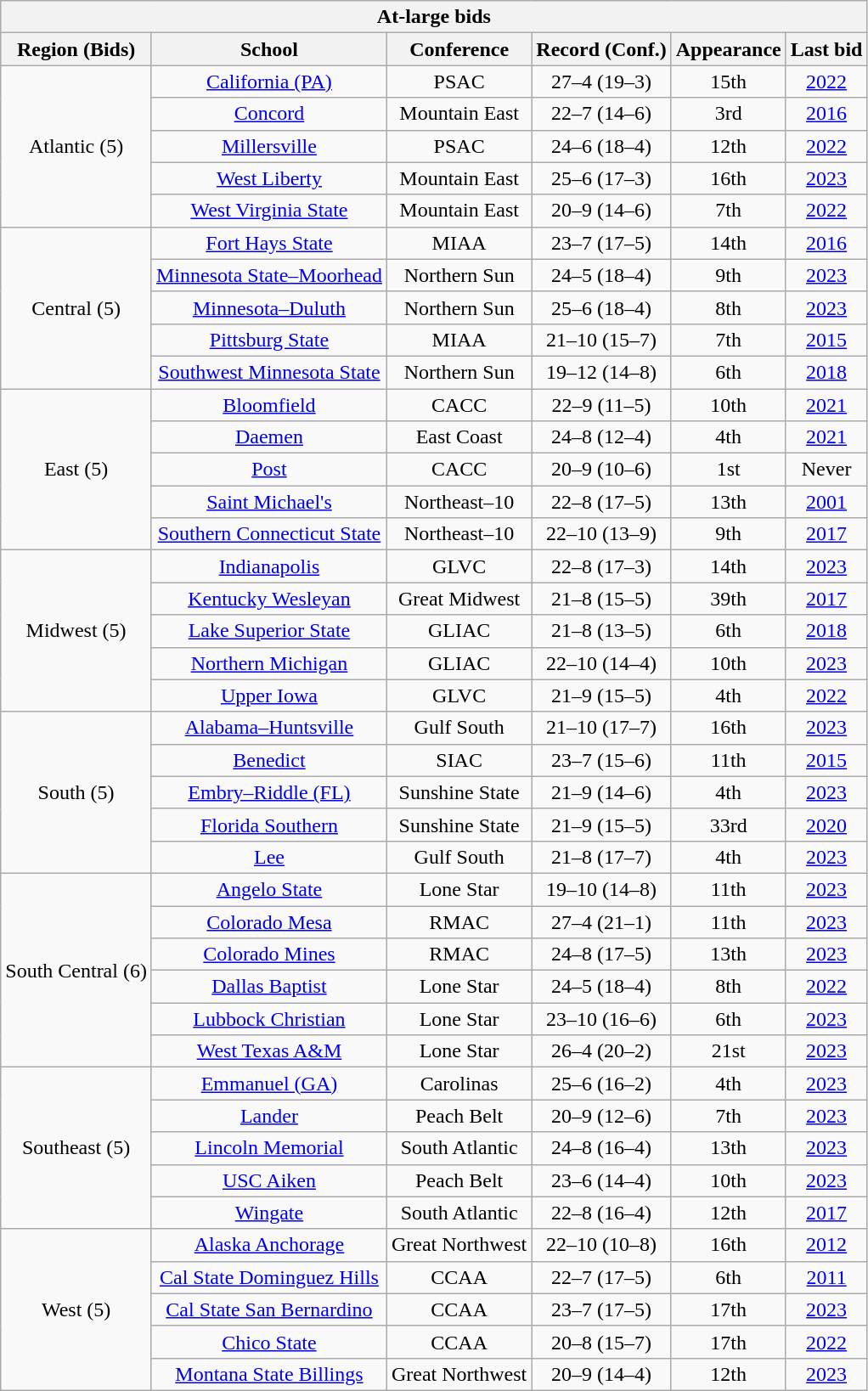<table class="wikitable sortable" style="text-align:center;">
<tr>
<th colspan="6" style=>At-large bids</th>
</tr>
<tr>
<th>Region (Bids)</th>
<th>School</th>
<th>Conference</th>
<th>Record (Conf.)</th>
<th>Appearance</th>
<th>Last bid</th>
</tr>
<tr>
<td rowspan=5>Atlantic (5)</td>
<td><a href='#'>California (PA)</a></td>
<td>PSAC</td>
<td align=center>27–4 (19–3)</td>
<td align=center>15th</td>
<td align=center><a href='#'>2022</a></td>
</tr>
<tr>
<td><a href='#'>Concord</a></td>
<td>Mountain East</td>
<td align=center>22–7 (14–6)</td>
<td align=center>3rd</td>
<td align=center><a href='#'>2016</a></td>
</tr>
<tr>
<td><a href='#'>Millersville</a></td>
<td>PSAC</td>
<td align=center>24–6 (18–4)</td>
<td align=center>12th</td>
<td align=center><a href='#'>2022</a></td>
</tr>
<tr>
<td><a href='#'>West Liberty</a></td>
<td>Mountain East</td>
<td align=center>25–6 (17–3)</td>
<td align=center>16th</td>
<td align=center><a href='#'>2023</a></td>
</tr>
<tr>
<td><a href='#'>West Virginia State</a></td>
<td>Mountain East</td>
<td align=center>20–9 (14–6)</td>
<td align=center>7th</td>
<td align=center><a href='#'>2022</a></td>
</tr>
<tr>
<td rowspan=5>Central (5)</td>
<td><a href='#'>Fort Hays State</a></td>
<td>MIAA</td>
<td align=center>23–7 (17–5)</td>
<td align=center>14th</td>
<td align=center><a href='#'>2016</a></td>
</tr>
<tr>
<td><a href='#'>Minnesota State–Moorhead</a></td>
<td>Northern Sun</td>
<td align=center>24–5 (18–4)</td>
<td align=center>9th</td>
<td align=center><a href='#'>2023</a></td>
</tr>
<tr>
<td><a href='#'>Minnesota–Duluth</a></td>
<td>Northern Sun</td>
<td align=center>25–6 (18–4)</td>
<td align=center>8th</td>
<td align=center><a href='#'>2023</a></td>
</tr>
<tr>
<td><a href='#'>Pittsburg State</a></td>
<td>MIAA</td>
<td align=center>21–10 (15–7)</td>
<td align=center>7th</td>
<td align=center><a href='#'>2015</a></td>
</tr>
<tr>
<td><a href='#'>Southwest Minnesota State</a></td>
<td>Northern Sun</td>
<td align=center>19–12 (14–8)</td>
<td align=center>6th</td>
<td align=center><a href='#'>2018</a></td>
</tr>
<tr>
<td rowspan=5>East (5)</td>
<td><a href='#'>Bloomfield</a></td>
<td>CACC</td>
<td align=center>22–9 (11–5)</td>
<td align=center>10th</td>
<td align=center><a href='#'>2021</a></td>
</tr>
<tr>
<td><a href='#'>Daemen</a></td>
<td>East Coast</td>
<td align=center>24–8 (12–4)</td>
<td align=center>4th</td>
<td align=center><a href='#'>2021</a></td>
</tr>
<tr>
<td><a href='#'>Post</a></td>
<td>CACC</td>
<td align=center>20–9 (10–6)</td>
<td align=center>1st</td>
<td align=center>Never</td>
</tr>
<tr>
<td><a href='#'>Saint Michael's</a></td>
<td>Northeast–10</td>
<td align=center>22–8 (17–5)</td>
<td align=center>13th</td>
<td align=center><a href='#'>2001</a></td>
</tr>
<tr>
<td><a href='#'>Southern Connecticut State</a></td>
<td>Northeast–10</td>
<td align=center>22–10 (13–9)</td>
<td align=center>9th</td>
<td align=center><a href='#'>2017</a></td>
</tr>
<tr>
<td rowspan=5>Midwest (5)</td>
<td><a href='#'>Indianapolis</a></td>
<td>GLVC</td>
<td align=center>22–8 (17–3)</td>
<td align=center>14th</td>
<td align=center><a href='#'>2023</a></td>
</tr>
<tr>
<td><a href='#'>Kentucky Wesleyan</a></td>
<td>Great Midwest</td>
<td align=center>21–8 (15–5)</td>
<td align=center>39th</td>
<td align=center><a href='#'>2017</a></td>
</tr>
<tr>
<td><a href='#'>Lake Superior State</a></td>
<td>GLIAC</td>
<td align=center>21–8 (13–5)</td>
<td align=center>6th</td>
<td align=center><a href='#'>2018</a></td>
</tr>
<tr>
<td><a href='#'>Northern Michigan</a></td>
<td>GLIAC</td>
<td align=center>22–10 (14–4)</td>
<td align=center>10th</td>
<td align=center><a href='#'>2023</a></td>
</tr>
<tr>
<td><a href='#'>Upper Iowa</a></td>
<td>GLVC</td>
<td align=center>21–9 (15–5)</td>
<td align=center>4th</td>
<td align=center><a href='#'>2022</a></td>
</tr>
<tr>
<td rowspan=5>South (5)</td>
<td><a href='#'>Alabama–Huntsville</a></td>
<td>Gulf South</td>
<td align=center>21–10 (17–7)</td>
<td align=center>16th</td>
<td align=center><a href='#'>2023</a></td>
</tr>
<tr>
<td><a href='#'>Benedict</a></td>
<td>SIAC</td>
<td align=center>23–7 (15–6)</td>
<td align=center>11th</td>
<td align=center><a href='#'>2015</a></td>
</tr>
<tr>
<td><a href='#'>Embry–Riddle (FL)</a></td>
<td>Sunshine State</td>
<td align=center>21–9 (14–6)</td>
<td align=center>4th</td>
<td align=center><a href='#'>2023</a></td>
</tr>
<tr>
<td><a href='#'>Florida Southern</a></td>
<td>Sunshine State</td>
<td align=center>21–9 (15–5)</td>
<td align=center>33rd</td>
<td align=center><a href='#'>2020</a></td>
</tr>
<tr>
<td><a href='#'>Lee</a></td>
<td>Gulf South</td>
<td align=center>21–8 (17–7)</td>
<td align=center>4th</td>
<td align=center><a href='#'>2023</a></td>
</tr>
<tr>
<td rowspan=6>South Central (6)</td>
<td><a href='#'>Angelo State</a></td>
<td>Lone Star</td>
<td align=center>19–10 (14–8)</td>
<td align=center>11th</td>
<td align=center><a href='#'>2023</a></td>
</tr>
<tr>
<td><a href='#'>Colorado Mesa</a></td>
<td>RMAC</td>
<td align=center>27–4 (21–1)</td>
<td align=center>11th</td>
<td align=center><a href='#'>2023</a></td>
</tr>
<tr>
<td><a href='#'>Colorado Mines</a></td>
<td>RMAC</td>
<td align=center>24–8 (17–5)</td>
<td align=center>13th</td>
<td align=center><a href='#'>2023</a></td>
</tr>
<tr>
<td><a href='#'>Dallas Baptist</a></td>
<td>Lone Star</td>
<td align=center>24–5 (18–4)</td>
<td align=center>8th</td>
<td align=center><a href='#'>2022</a></td>
</tr>
<tr>
<td><a href='#'>Lubbock Christian</a></td>
<td>Lone Star</td>
<td align=center>23–10 (16–6)</td>
<td align=center>6th</td>
<td align=center><a href='#'>2023</a></td>
</tr>
<tr>
<td><a href='#'>West Texas A&M</a></td>
<td>Lone Star</td>
<td align=center>26–4 (20–2)</td>
<td align=center>21st</td>
<td align=center><a href='#'>2023</a></td>
</tr>
<tr>
<td rowspan=5>Southeast (5)</td>
<td><a href='#'>Emmanuel (GA)</a></td>
<td>Carolinas</td>
<td align=center>25–6 (16–2)</td>
<td align=center>4th</td>
<td align=center><a href='#'>2023</a></td>
</tr>
<tr>
<td><a href='#'>Lander</a></td>
<td>Peach Belt</td>
<td align=center>20–9 (12–6)</td>
<td align=center>7th</td>
<td align=center><a href='#'>2023</a></td>
</tr>
<tr>
<td><a href='#'>Lincoln Memorial</a></td>
<td>South Atlantic</td>
<td align=center>24–8 (16–4)</td>
<td align=center>13th</td>
<td align=center><a href='#'>2023</a></td>
</tr>
<tr>
<td><a href='#'>USC Aiken</a></td>
<td>Peach Belt</td>
<td align=center>23–6 (14–4)</td>
<td align=center>10th</td>
<td align=center><a href='#'>2023</a></td>
</tr>
<tr>
<td><a href='#'>Wingate</a></td>
<td>South Atlantic</td>
<td align=center>22–8 (16–4)</td>
<td align=center>12th</td>
<td align=center><a href='#'>2017</a></td>
</tr>
<tr>
<td rowspan=5>West (5)</td>
<td><a href='#'>Alaska Anchorage</a></td>
<td>Great Northwest</td>
<td align=center>22–10 (10–8)</td>
<td align=center>16th</td>
<td align=center><a href='#'>2012</a></td>
</tr>
<tr>
<td><a href='#'>Cal State Dominguez Hills</a></td>
<td>CCAA</td>
<td align=center>22–7 (17–5)</td>
<td align=center>6th</td>
<td align=center><a href='#'>2011</a></td>
</tr>
<tr>
<td><a href='#'>Cal State San Bernardino</a></td>
<td>CCAA</td>
<td align=center>23–7 (17–5)</td>
<td align=center>17th</td>
<td align=center><a href='#'>2023</a></td>
</tr>
<tr>
<td><a href='#'>Chico State</a></td>
<td>CCAA</td>
<td align=center>20–8 (15–7)</td>
<td align=center>17th</td>
<td align=center><a href='#'>2022</a></td>
</tr>
<tr>
<td><a href='#'>Montana State Billings</a></td>
<td>Great Northwest</td>
<td align=center>20–9 (14–4)</td>
<td align=center>12th</td>
<td align=center><a href='#'>2023</a></td>
</tr>
</table>
